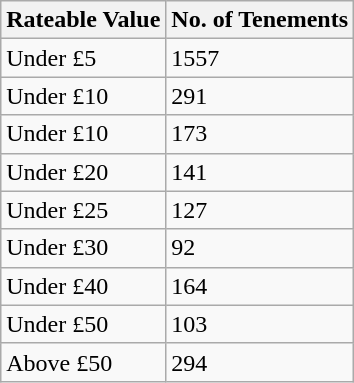<table class="wikitable">
<tr>
<th>Rateable Value</th>
<th>No. of Tenements</th>
</tr>
<tr>
<td>Under £5</td>
<td>1557</td>
</tr>
<tr>
<td>Under £10</td>
<td>291</td>
</tr>
<tr>
<td>Under £10</td>
<td>173</td>
</tr>
<tr>
<td>Under £20</td>
<td>141</td>
</tr>
<tr>
<td>Under £25</td>
<td>127</td>
</tr>
<tr>
<td>Under £30</td>
<td>92</td>
</tr>
<tr>
<td>Under £40</td>
<td>164</td>
</tr>
<tr>
<td>Under £50</td>
<td>103</td>
</tr>
<tr>
<td>Above £50</td>
<td>294</td>
</tr>
</table>
